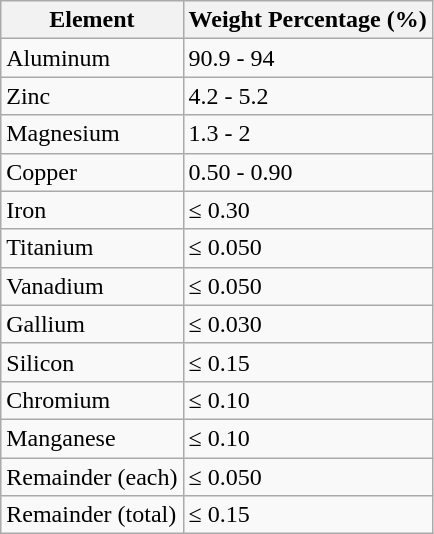<table class="wikitable">
<tr>
<th>Element</th>
<th>Weight Percentage (%)</th>
</tr>
<tr>
<td>Aluminum</td>
<td>90.9 - 94</td>
</tr>
<tr>
<td>Zinc</td>
<td>4.2 - 5.2</td>
</tr>
<tr>
<td>Magnesium</td>
<td>1.3 - 2</td>
</tr>
<tr>
<td>Copper</td>
<td>0.50 - 0.90</td>
</tr>
<tr>
<td>Iron</td>
<td>≤ 0.30</td>
</tr>
<tr>
<td>Titanium</td>
<td>≤ 0.050</td>
</tr>
<tr>
<td>Vanadium</td>
<td>≤ 0.050</td>
</tr>
<tr>
<td>Gallium</td>
<td>≤ 0.030</td>
</tr>
<tr>
<td>Silicon</td>
<td>≤ 0.15</td>
</tr>
<tr>
<td>Chromium</td>
<td>≤ 0.10</td>
</tr>
<tr>
<td>Manganese</td>
<td>≤ 0.10</td>
</tr>
<tr>
<td>Remainder (each)</td>
<td>≤ 0.050</td>
</tr>
<tr>
<td>Remainder (total)</td>
<td>≤ 0.15</td>
</tr>
</table>
